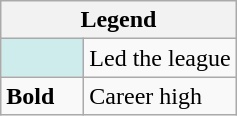<table class="wikitable">
<tr>
<th colspan="2">Legend</th>
</tr>
<tr>
<td style="background:#cfecec; width:3em;"></td>
<td>Led the league</td>
</tr>
<tr>
<td><strong>Bold</strong></td>
<td>Career high</td>
</tr>
</table>
